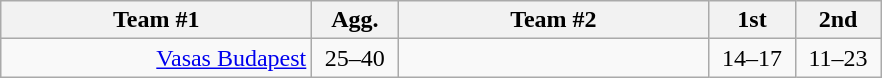<table class=wikitable style="text-align:center">
<tr>
<th width=200>Team #1</th>
<th width=50>Agg.</th>
<th width=200>Team #2</th>
<th width=50>1st</th>
<th width=50>2nd</th>
</tr>
<tr>
<td align=right><a href='#'>Vasas Budapest</a> </td>
<td>25–40</td>
<td align=left></td>
<td align=center>14–17</td>
<td align=center>11–23</td>
</tr>
</table>
